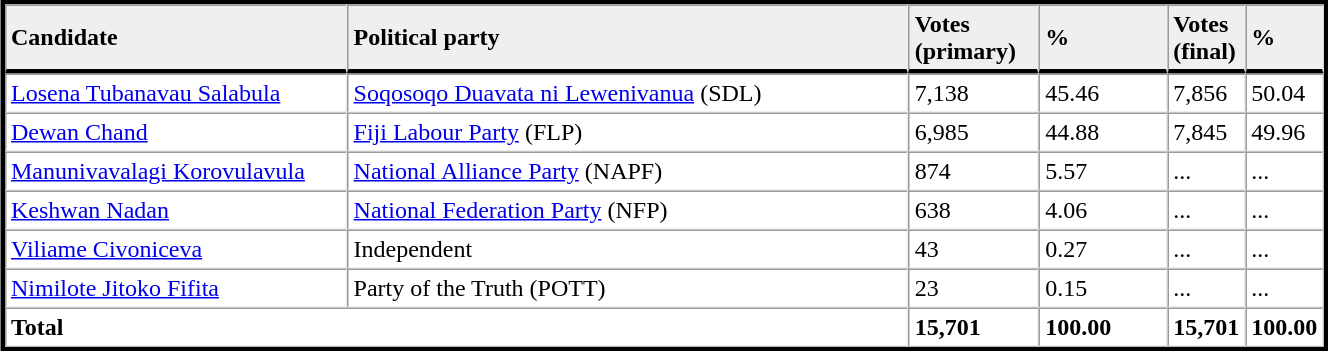<table table width="70%" border="1" align="center" cellpadding=3 cellspacing=0 style="margin:5px; border:3px solid;">
<tr>
<td td width="27%" style="border-bottom:3px solid; background:#efefef;"><strong>Candidate</strong></td>
<td td width="45%" style="border-bottom:3px solid; background:#efefef;"><strong>Political party</strong></td>
<td td width="10%" style="border-bottom:3px solid; background:#efefef;"><strong>Votes<br>(primary)</strong></td>
<td td width="10%" style="border-bottom:3px solid; background:#efefef;"><strong>%</strong></td>
<td td width="4%" style="border-bottom:3px solid; background:#efefef;"><strong>Votes<br>(final)</strong></td>
<td td width="4%" style="border-bottom:3px solid; background:#efefef;"><strong>%</strong></td>
</tr>
<tr>
<td><a href='#'>Losena Tubanavau Salabula</a></td>
<td><a href='#'>Soqosoqo Duavata ni Lewenivanua</a> (SDL)</td>
<td>7,138</td>
<td>45.46</td>
<td>7,856</td>
<td>50.04</td>
</tr>
<tr>
<td><a href='#'>Dewan Chand</a></td>
<td><a href='#'>Fiji Labour Party</a> (FLP)</td>
<td>6,985</td>
<td>44.88</td>
<td>7,845</td>
<td>49.96</td>
</tr>
<tr>
<td><a href='#'>Manunivavalagi Korovulavula</a></td>
<td><a href='#'>National Alliance Party</a> (NAPF)</td>
<td>874</td>
<td>5.57</td>
<td>...</td>
<td>...</td>
</tr>
<tr>
<td><a href='#'>Keshwan Nadan</a></td>
<td><a href='#'>National Federation Party</a> (NFP)</td>
<td>638</td>
<td>4.06</td>
<td>...</td>
<td>...</td>
</tr>
<tr>
<td><a href='#'>Viliame Civoniceva</a></td>
<td>Independent</td>
<td>43</td>
<td>0.27</td>
<td>...</td>
<td>...</td>
</tr>
<tr>
<td><a href='#'>Nimilote Jitoko Fifita</a></td>
<td>Party of the Truth (POTT)</td>
<td>23</td>
<td>0.15</td>
<td>...</td>
<td>...</td>
</tr>
<tr>
<td colspan=2><strong>Total</strong></td>
<td><strong>15,701</strong></td>
<td><strong>100.00</strong></td>
<td><strong>15,701</strong></td>
<td><strong>100.00</strong></td>
</tr>
<tr>
</tr>
</table>
